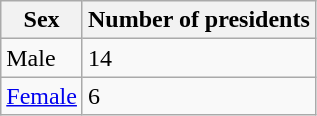<table class="wikitable">
<tr>
<th>Sex</th>
<th>Number of presidents</th>
</tr>
<tr>
<td>Male</td>
<td>14</td>
</tr>
<tr>
<td><a href='#'>Female</a></td>
<td>6</td>
</tr>
</table>
